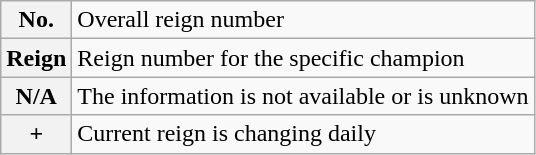<table class="wikitable">
<tr>
<th><strong>No.</strong></th>
<td>Overall reign number</td>
</tr>
<tr>
<th><strong>Reign</strong></th>
<td>Reign number for the specific champion</td>
</tr>
<tr>
<th>N/A</th>
<td>The information is not available or is unknown</td>
</tr>
<tr>
<th><strong>+</strong></th>
<td>Current reign is changing daily</td>
</tr>
</table>
